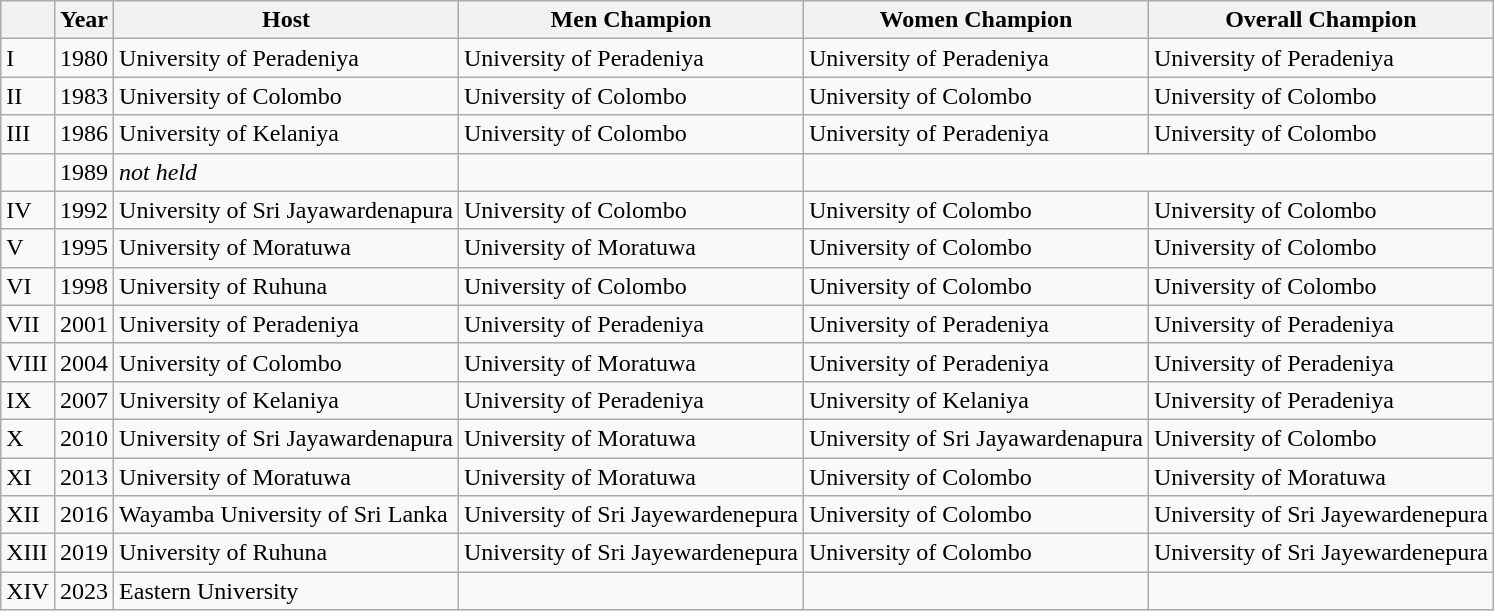<table class="wikitable">
<tr>
<th></th>
<th>Year</th>
<th>Host</th>
<th>Men Champion</th>
<th>Women Champion</th>
<th>Overall Champion</th>
</tr>
<tr>
<td>I</td>
<td>1980</td>
<td>University of Peradeniya</td>
<td>University of Peradeniya</td>
<td>University of Peradeniya</td>
<td>University of Peradeniya</td>
</tr>
<tr>
<td>II</td>
<td>1983</td>
<td>University of Colombo</td>
<td>University of Colombo</td>
<td>University of Colombo</td>
<td>University of Colombo</td>
</tr>
<tr>
<td>III</td>
<td>1986</td>
<td>University of Kelaniya</td>
<td>University of Colombo</td>
<td>University of Peradeniya</td>
<td>University of Colombo</td>
</tr>
<tr>
<td></td>
<td>1989</td>
<td><em>not held</em></td>
<td></td>
</tr>
<tr>
<td>IV</td>
<td>1992</td>
<td>University of Sri Jayawardenapura</td>
<td>University of Colombo</td>
<td>University of Colombo</td>
<td>University of Colombo</td>
</tr>
<tr>
<td>V</td>
<td>1995</td>
<td>University of Moratuwa</td>
<td>University of Moratuwa</td>
<td>University of Colombo</td>
<td>University of Colombo</td>
</tr>
<tr>
<td>VI</td>
<td>1998</td>
<td>University of Ruhuna</td>
<td>University of Colombo</td>
<td>University of Colombo</td>
<td>University of Colombo</td>
</tr>
<tr>
<td>VII</td>
<td>2001</td>
<td>University of Peradeniya</td>
<td>University of Peradeniya</td>
<td>University of Peradeniya</td>
<td>University of Peradeniya</td>
</tr>
<tr>
<td>VIII</td>
<td>2004</td>
<td>University of Colombo</td>
<td>University of Moratuwa</td>
<td>University of Peradeniya</td>
<td>University of Peradeniya</td>
</tr>
<tr>
<td>IX</td>
<td>2007</td>
<td>University of Kelaniya</td>
<td>University of Peradeniya</td>
<td>University of Kelaniya</td>
<td>University of Peradeniya </td>
</tr>
<tr>
<td>X</td>
<td>2010</td>
<td>University of Sri Jayawardenapura</td>
<td>University of Moratuwa</td>
<td>University of Sri Jayawardenapura</td>
<td>University of Colombo</td>
</tr>
<tr>
<td>XI</td>
<td>2013</td>
<td>University of Moratuwa</td>
<td>University of Moratuwa</td>
<td>University of Colombo</td>
<td>University of Moratuwa </td>
</tr>
<tr>
<td>XII</td>
<td>2016</td>
<td>Wayamba University of Sri Lanka</td>
<td>University of Sri Jayewardenepura</td>
<td>University of Colombo</td>
<td>University of Sri Jayewardenepura</td>
</tr>
<tr>
<td>XIII</td>
<td>2019</td>
<td>University of Ruhuna</td>
<td>University of Sri Jayewardenepura</td>
<td>University of Colombo</td>
<td>University of Sri Jayewardenepura</td>
</tr>
<tr>
<td>XIV</td>
<td>2023</td>
<td>Eastern University</td>
<td></td>
<td></td>
<td></td>
</tr>
</table>
